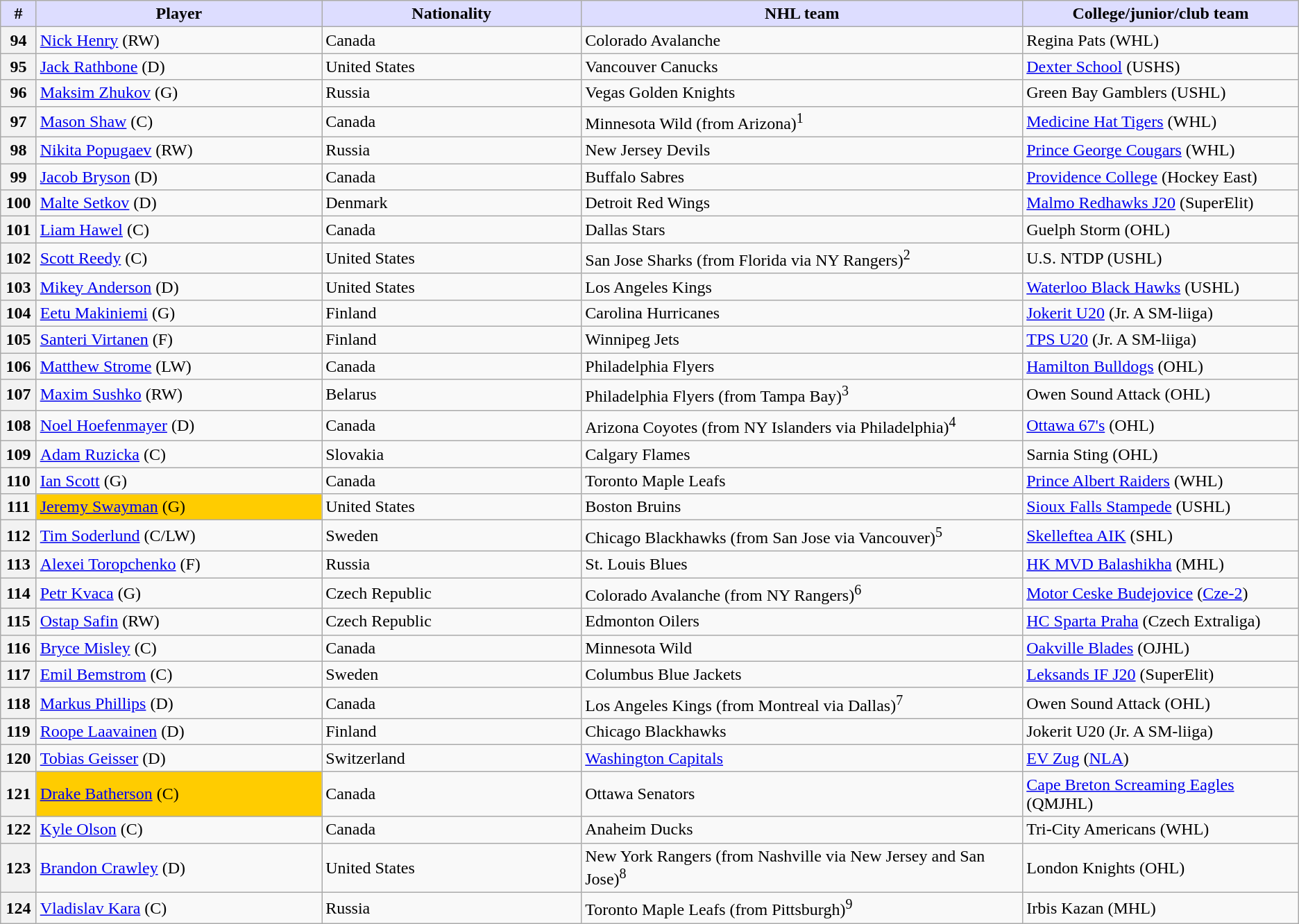<table class="wikitable">
<tr>
<th style="background:#ddf; width:2.75%;">#</th>
<th style="background:#ddf; width:22.0%;">Player</th>
<th style="background:#ddf; width:20.0%;">Nationality</th>
<th style="background:#ddf; width:34.0%;">NHL team</th>
<th style="background:#ddf; width:100.0%;">College/junior/club team</th>
</tr>
<tr>
<th>94</th>
<td><a href='#'>Nick Henry</a> (RW)</td>
<td> Canada</td>
<td>Colorado Avalanche</td>
<td>Regina Pats (WHL)</td>
</tr>
<tr>
<th>95</th>
<td><a href='#'>Jack Rathbone</a> (D)</td>
<td> United States</td>
<td>Vancouver Canucks</td>
<td><a href='#'>Dexter School</a> (USHS)</td>
</tr>
<tr>
<th>96</th>
<td><a href='#'>Maksim Zhukov</a> (G)</td>
<td> Russia</td>
<td>Vegas Golden Knights</td>
<td>Green Bay Gamblers (USHL)</td>
</tr>
<tr>
<th>97</th>
<td><a href='#'>Mason Shaw</a> (C)</td>
<td> Canada</td>
<td>Minnesota Wild (from Arizona)<sup>1</sup></td>
<td><a href='#'>Medicine Hat Tigers</a> (WHL)</td>
</tr>
<tr>
<th>98</th>
<td><a href='#'>Nikita Popugaev</a> (RW)</td>
<td> Russia</td>
<td>New Jersey Devils</td>
<td><a href='#'>Prince George Cougars</a> (WHL)</td>
</tr>
<tr>
<th>99</th>
<td><a href='#'>Jacob Bryson</a> (D)</td>
<td> Canada</td>
<td>Buffalo Sabres</td>
<td><a href='#'>Providence College</a> (Hockey East)</td>
</tr>
<tr>
<th>100</th>
<td><a href='#'>Malte Setkov</a> (D)</td>
<td> Denmark</td>
<td>Detroit Red Wings</td>
<td><a href='#'>Malmo Redhawks J20</a> (SuperElit)</td>
</tr>
<tr>
<th>101</th>
<td><a href='#'>Liam Hawel</a> (C)</td>
<td> Canada</td>
<td>Dallas Stars</td>
<td>Guelph Storm (OHL)</td>
</tr>
<tr>
<th>102</th>
<td><a href='#'>Scott Reedy</a> (C)</td>
<td> United States</td>
<td>San Jose Sharks (from Florida via NY Rangers)<sup>2</sup></td>
<td>U.S. NTDP (USHL)</td>
</tr>
<tr>
<th>103</th>
<td><a href='#'>Mikey Anderson</a> (D)</td>
<td> United States</td>
<td>Los Angeles Kings</td>
<td><a href='#'>Waterloo Black Hawks</a> (USHL)</td>
</tr>
<tr>
<th>104</th>
<td><a href='#'>Eetu Makiniemi</a> (G)</td>
<td> Finland</td>
<td>Carolina Hurricanes</td>
<td><a href='#'>Jokerit U20</a> (Jr. A SM-liiga)</td>
</tr>
<tr>
<th>105</th>
<td><a href='#'>Santeri Virtanen</a> (F)</td>
<td> Finland</td>
<td>Winnipeg Jets</td>
<td><a href='#'>TPS U20</a> (Jr. A SM-liiga)</td>
</tr>
<tr>
<th>106</th>
<td><a href='#'>Matthew Strome</a> (LW)</td>
<td> Canada</td>
<td>Philadelphia Flyers</td>
<td><a href='#'>Hamilton Bulldogs</a> (OHL)</td>
</tr>
<tr>
<th>107</th>
<td><a href='#'>Maxim Sushko</a> (RW)</td>
<td> Belarus</td>
<td>Philadelphia Flyers (from Tampa Bay)<sup>3</sup></td>
<td>Owen Sound Attack (OHL)</td>
</tr>
<tr>
<th>108</th>
<td><a href='#'>Noel Hoefenmayer</a> (D)</td>
<td> Canada</td>
<td>Arizona Coyotes (from NY Islanders via Philadelphia)<sup>4</sup></td>
<td><a href='#'>Ottawa 67's</a> (OHL)</td>
</tr>
<tr>
<th>109</th>
<td><a href='#'>Adam Ruzicka</a> (C)</td>
<td> Slovakia</td>
<td>Calgary Flames</td>
<td>Sarnia Sting (OHL)</td>
</tr>
<tr>
<th>110</th>
<td><a href='#'>Ian Scott</a> (G)</td>
<td> Canada</td>
<td>Toronto Maple Leafs</td>
<td><a href='#'>Prince Albert Raiders</a> (WHL)</td>
</tr>
<tr>
<th>111</th>
<td bgcolor="#FFCC00"><a href='#'>Jeremy Swayman</a> (G)</td>
<td> United States</td>
<td>Boston Bruins</td>
<td><a href='#'>Sioux Falls Stampede</a> (USHL)</td>
</tr>
<tr>
<th>112</th>
<td><a href='#'>Tim Soderlund</a> (C/LW)</td>
<td> Sweden</td>
<td>Chicago Blackhawks (from San Jose via Vancouver)<sup>5</sup></td>
<td><a href='#'>Skelleftea AIK</a> (SHL)</td>
</tr>
<tr>
<th>113</th>
<td><a href='#'>Alexei Toropchenko</a> (F)</td>
<td> Russia</td>
<td>St. Louis Blues</td>
<td><a href='#'>HK MVD Balashikha</a> (MHL)</td>
</tr>
<tr>
<th>114</th>
<td><a href='#'>Petr Kvaca</a> (G)</td>
<td> Czech Republic</td>
<td>Colorado Avalanche (from NY Rangers)<sup>6</sup></td>
<td><a href='#'>Motor Ceske Budejovice</a> (<a href='#'>Cze-2</a>)</td>
</tr>
<tr>
<th>115</th>
<td><a href='#'>Ostap Safin</a> (RW)</td>
<td> Czech Republic</td>
<td>Edmonton Oilers</td>
<td><a href='#'>HC Sparta Praha</a> (Czech Extraliga)</td>
</tr>
<tr>
<th>116</th>
<td><a href='#'>Bryce Misley</a> (C)</td>
<td> Canada</td>
<td>Minnesota Wild</td>
<td><a href='#'>Oakville Blades</a> (OJHL)</td>
</tr>
<tr>
<th>117</th>
<td><a href='#'>Emil Bemstrom</a> (C)</td>
<td> Sweden</td>
<td>Columbus Blue Jackets</td>
<td><a href='#'>Leksands IF J20</a> (SuperElit)</td>
</tr>
<tr>
<th>118</th>
<td><a href='#'>Markus Phillips</a> (D)</td>
<td> Canada</td>
<td>Los Angeles Kings (from Montreal via Dallas)<sup>7</sup></td>
<td>Owen Sound Attack (OHL)</td>
</tr>
<tr>
<th>119</th>
<td><a href='#'>Roope Laavainen</a> (D)</td>
<td> Finland</td>
<td>Chicago Blackhawks</td>
<td>Jokerit U20 (Jr. A SM-liiga)</td>
</tr>
<tr>
<th>120</th>
<td><a href='#'>Tobias Geisser</a> (D)</td>
<td> Switzerland</td>
<td><a href='#'>Washington Capitals</a></td>
<td><a href='#'>EV Zug</a> (<a href='#'>NLA</a>)</td>
</tr>
<tr>
<th>121</th>
<td bgcolor="#FFCC00"><a href='#'>Drake Batherson</a> (C)</td>
<td> Canada</td>
<td>Ottawa Senators</td>
<td><a href='#'>Cape Breton Screaming Eagles</a> (QMJHL)</td>
</tr>
<tr>
<th>122</th>
<td><a href='#'>Kyle Olson</a> (C)</td>
<td> Canada</td>
<td>Anaheim Ducks</td>
<td>Tri-City Americans (WHL)</td>
</tr>
<tr>
<th>123</th>
<td><a href='#'>Brandon Crawley</a> (D)</td>
<td> United States</td>
<td>New York Rangers (from Nashville via New Jersey and San Jose)<sup>8</sup></td>
<td>London Knights (OHL)</td>
</tr>
<tr>
<th>124</th>
<td><a href='#'>Vladislav Kara</a> (C)</td>
<td> Russia</td>
<td>Toronto Maple Leafs (from Pittsburgh)<sup>9</sup></td>
<td>Irbis Kazan (MHL)</td>
</tr>
</table>
